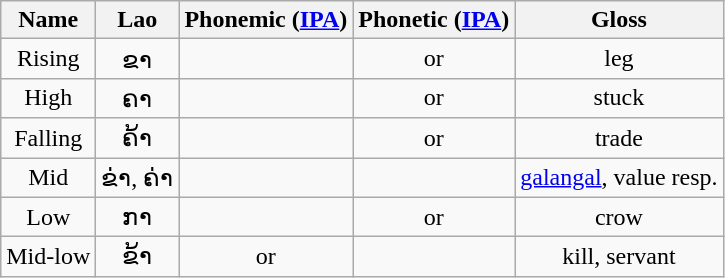<table class="wikitable" style="text-align:center">
<tr>
<th>Name</th>
<th>Lao</th>
<th>Phonemic (<a href='#'>IPA</a>)</th>
<th>Phonetic (<a href='#'>IPA</a>)</th>
<th>Gloss</th>
</tr>
<tr>
<td>Rising</td>
<td>ຂາ</td>
<td></td>
<td> or </td>
<td>leg</td>
</tr>
<tr>
<td>High</td>
<td>ຄາ</td>
<td></td>
<td> or </td>
<td>stuck</td>
</tr>
<tr>
<td>Falling</td>
<td>ຄ້າ</td>
<td></td>
<td> or </td>
<td>trade</td>
</tr>
<tr>
<td>Mid</td>
<td>ຂ່າ, ຄ່າ</td>
<td></td>
<td></td>
<td><a href='#'>galangal</a>, value resp.</td>
</tr>
<tr>
<td>Low</td>
<td>ກາ</td>
<td></td>
<td> or </td>
<td>crow</td>
</tr>
<tr>
<td>Mid-low</td>
<td>ຂ້າ</td>
<td> or </td>
<td></td>
<td>kill, servant</td>
</tr>
</table>
